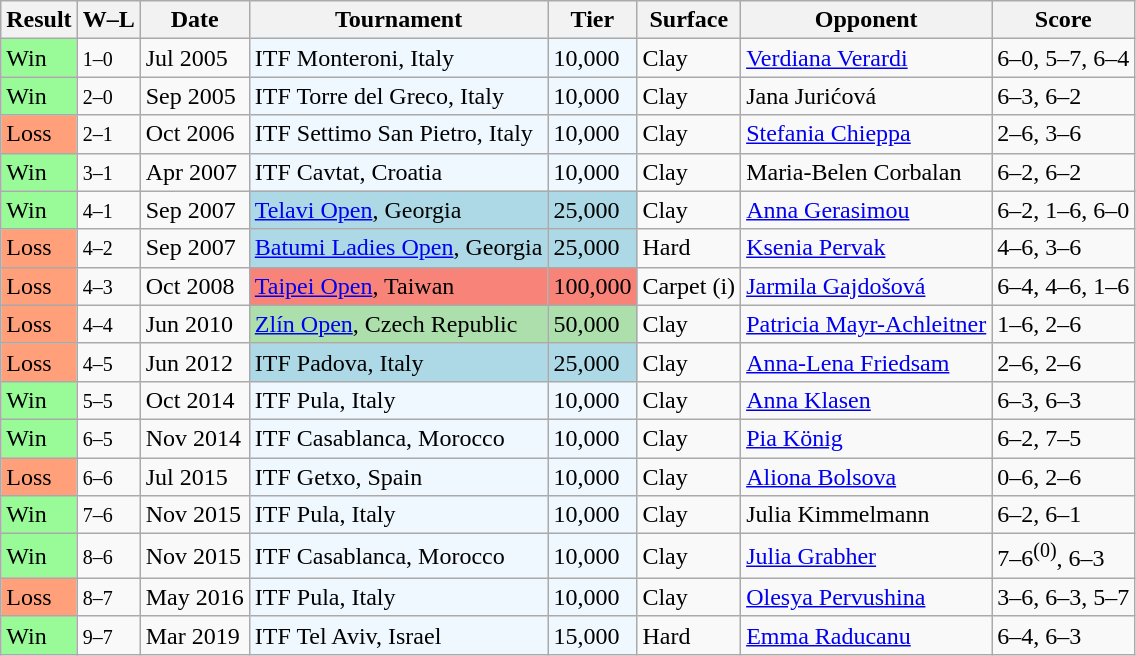<table class="sortable wikitable">
<tr>
<th>Result</th>
<th class="unsortable">W–L</th>
<th>Date</th>
<th>Tournament</th>
<th>Tier</th>
<th>Surface</th>
<th>Opponent</th>
<th class="unsortable">Score</th>
</tr>
<tr>
<td bgcolor="98FB98">Win</td>
<td><small>1–0</small></td>
<td>Jul 2005</td>
<td bgcolor="#f0f8ff">ITF Monteroni, Italy</td>
<td bgcolor="#f0f8ff">10,000</td>
<td>Clay</td>
<td> <a href='#'>Verdiana Verardi</a></td>
<td>6–0, 5–7, 6–4</td>
</tr>
<tr>
<td bgcolor="98FB98">Win</td>
<td><small>2–0</small></td>
<td>Sep 2005</td>
<td style="background:#f0f8ff;">ITF Torre del Greco, Italy</td>
<td style="background:#f0f8ff;">10,000</td>
<td>Clay</td>
<td> Jana Jurićová</td>
<td>6–3, 6–2</td>
</tr>
<tr>
<td bgcolor="FFA07A">Loss</td>
<td><small>2–1</small></td>
<td>Oct 2006</td>
<td bgcolor="#f0f8ff">ITF Settimo San Pietro, Italy</td>
<td bgcolor="#f0f8ff">10,000</td>
<td>Clay</td>
<td> <a href='#'>Stefania Chieppa</a></td>
<td>2–6, 3–6</td>
</tr>
<tr>
<td bgcolor="98FB98">Win</td>
<td><small>3–1</small></td>
<td>Apr 2007</td>
<td style="background:#f0f8ff;">ITF Cavtat, Croatia</td>
<td style="background:#f0f8ff;">10,000</td>
<td>Clay</td>
<td> Maria-Belen Corbalan</td>
<td>6–2, 6–2</td>
</tr>
<tr>
<td bgcolor="98FB98">Win</td>
<td><small>4–1</small></td>
<td>Sep 2007</td>
<td bgcolor="lightblue"><a href='#'>Telavi Open</a>, Georgia</td>
<td bgcolor="lightblue">25,000</td>
<td>Clay</td>
<td> <a href='#'>Anna Gerasimou</a></td>
<td>6–2, 1–6, 6–0</td>
</tr>
<tr>
<td bgcolor="FFA07A">Loss</td>
<td><small>4–2</small></td>
<td>Sep 2007</td>
<td style="background:lightblue;"><a href='#'>Batumi Ladies Open</a>, Georgia</td>
<td style="background:lightblue;">25,000</td>
<td>Hard</td>
<td> <a href='#'>Ksenia Pervak</a></td>
<td>4–6, 3–6</td>
</tr>
<tr>
<td bgcolor="FFA07A">Loss</td>
<td><small>4–3</small></td>
<td>Oct 2008</td>
<td style="background:#f88379;"><a href='#'>Taipei Open</a>, Taiwan</td>
<td style="background:#f88379;">100,000</td>
<td>Carpet (i)</td>
<td> <a href='#'>Jarmila Gajdošová</a></td>
<td>6–4, 4–6, 1–6</td>
</tr>
<tr>
<td bgcolor="FFA07A">Loss</td>
<td><small>4–4</small></td>
<td>Jun 2010</td>
<td style="background:#addfad;"><a href='#'>Zlín Open</a>, Czech Republic</td>
<td style="background:#addfad;">50,000</td>
<td>Clay</td>
<td> <a href='#'>Patricia Mayr-Achleitner</a></td>
<td>1–6, 2–6</td>
</tr>
<tr>
<td bgcolor="FFA07A">Loss</td>
<td><small>4–5</small></td>
<td>Jun 2012</td>
<td style="background:lightblue;">ITF Padova, Italy</td>
<td style="background:lightblue;">25,000</td>
<td>Clay</td>
<td> <a href='#'>Anna-Lena Friedsam</a></td>
<td>2–6, 2–6</td>
</tr>
<tr>
<td style="background:#98fb98;">Win</td>
<td><small>5–5</small></td>
<td>Oct 2014</td>
<td style="background:#f0f8ff;">ITF Pula, Italy</td>
<td style="background:#f0f8ff;">10,000</td>
<td>Clay</td>
<td> <a href='#'>Anna Klasen</a></td>
<td>6–3, 6–3</td>
</tr>
<tr>
<td style="background:#98fb98;">Win</td>
<td><small>6–5</small></td>
<td>Nov 2014</td>
<td style="background:#f0f8ff;">ITF Casablanca, Morocco</td>
<td style="background:#f0f8ff;">10,000</td>
<td>Clay</td>
<td> <a href='#'>Pia König</a></td>
<td>6–2, 7–5</td>
</tr>
<tr>
<td bgcolor="FFA07A">Loss</td>
<td><small>6–6</small></td>
<td>Jul 2015</td>
<td bgcolor="#f0f8ff">ITF Getxo, Spain</td>
<td bgcolor="#f0f8ff">10,000</td>
<td>Clay</td>
<td> <a href='#'>Aliona Bolsova</a></td>
<td>0–6, 2–6</td>
</tr>
<tr>
<td style="background:#98fb98;">Win</td>
<td><small>7–6</small></td>
<td>Nov 2015</td>
<td style="background:#f0f8ff;">ITF Pula, Italy</td>
<td style="background:#f0f8ff;">10,000</td>
<td>Clay</td>
<td> Julia Kimmelmann</td>
<td>6–2, 6–1</td>
</tr>
<tr>
<td style="background:#98fb98;">Win</td>
<td><small>8–6</small></td>
<td>Nov 2015</td>
<td style="background:#f0f8ff;">ITF Casablanca, Morocco</td>
<td style="background:#f0f8ff;">10,000</td>
<td>Clay</td>
<td> <a href='#'>Julia Grabher</a></td>
<td>7–6<sup>(0)</sup>, 6–3</td>
</tr>
<tr>
<td bgcolor="FFA07A">Loss</td>
<td><small>8–7</small></td>
<td>May 2016</td>
<td style="background:#f0f8ff;">ITF Pula, Italy</td>
<td style="background:#f0f8ff;">10,000</td>
<td>Clay</td>
<td> <a href='#'>Olesya Pervushina</a></td>
<td>3–6, 6–3, 5–7</td>
</tr>
<tr>
<td style="background:#98fb98;">Win</td>
<td><small>9–7</small></td>
<td>Mar 2019</td>
<td style="background:#f0f8ff;">ITF Tel Aviv, Israel</td>
<td style="background:#f0f8ff;">15,000</td>
<td>Hard</td>
<td> <a href='#'>Emma Raducanu</a></td>
<td>6–4, 6–3</td>
</tr>
</table>
